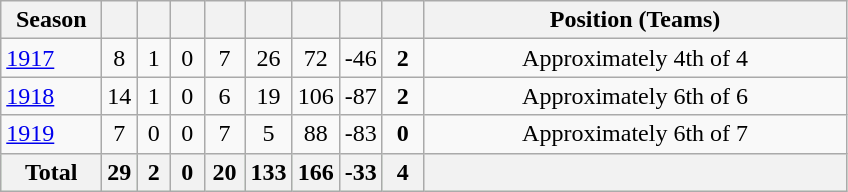<table class="wikitable" style="text-align:center;">
<tr>
<th width=60>Season</th>
<th width="15"></th>
<th width="15"></th>
<th width="15"></th>
<th width="20"></th>
<th width="20"></th>
<th width="20"></th>
<th width="20"></th>
<th width="20"></th>
<th width=275>Position (Teams)</th>
</tr>
<tr>
<td style="text-align:left;"><a href='#'>1917</a></td>
<td>8</td>
<td>1</td>
<td>0</td>
<td>7</td>
<td>26</td>
<td>72</td>
<td>-46</td>
<td><strong>2</strong></td>
<td>Approximately 4th of 4</td>
</tr>
<tr>
<td style="text-align:left;"><a href='#'>1918</a></td>
<td>14</td>
<td>1</td>
<td>0</td>
<td>6</td>
<td>19</td>
<td>106</td>
<td>-87</td>
<td><strong>2</strong></td>
<td>Approximately 6th of 6</td>
</tr>
<tr>
<td style="text-align:left;"><a href='#'>1919</a></td>
<td>7</td>
<td>0</td>
<td>0</td>
<td>7</td>
<td>5</td>
<td>88</td>
<td>-83</td>
<td><strong>0</strong></td>
<td>Approximately 6th of 7</td>
</tr>
<tr style="background: #ccffcc;">
<th style="text-align:centre;" 19colspan=2>Total</th>
<th>29</th>
<th>2</th>
<th>0</th>
<th>20</th>
<th>133</th>
<th>166</th>
<th>-33</th>
<th>4</th>
<th></th>
</tr>
</table>
